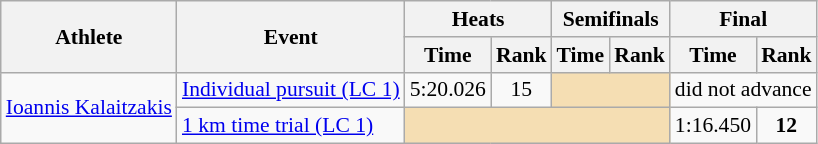<table class=wikitable style="font-size:90%">
<tr>
<th rowspan="2">Athlete</th>
<th rowspan="2">Event</th>
<th colspan="2">Heats</th>
<th colspan="2">Semifinals</th>
<th colspan="2">Final</th>
</tr>
<tr>
<th>Time</th>
<th>Rank</th>
<th>Time</th>
<th>Rank</th>
<th>Time</th>
<th>Rank</th>
</tr>
<tr>
<td rowspan=2><a href='#'>Ioannis Kalaitzakis</a></td>
<td><a href='#'>Individual pursuit (LC 1)</a></td>
<td align="center">5:20.026</td>
<td align="center">15</td>
<td colspan="2" bgcolor="wheat"></td>
<td align=center colspan="2">did not advance</td>
</tr>
<tr>
<td><a href='#'>1 km time trial (LC 1)</a></td>
<td colspan="4" bgcolor="wheat"></td>
<td align="center">1:16.450</td>
<td align="center"><strong>12</strong></td>
</tr>
</table>
